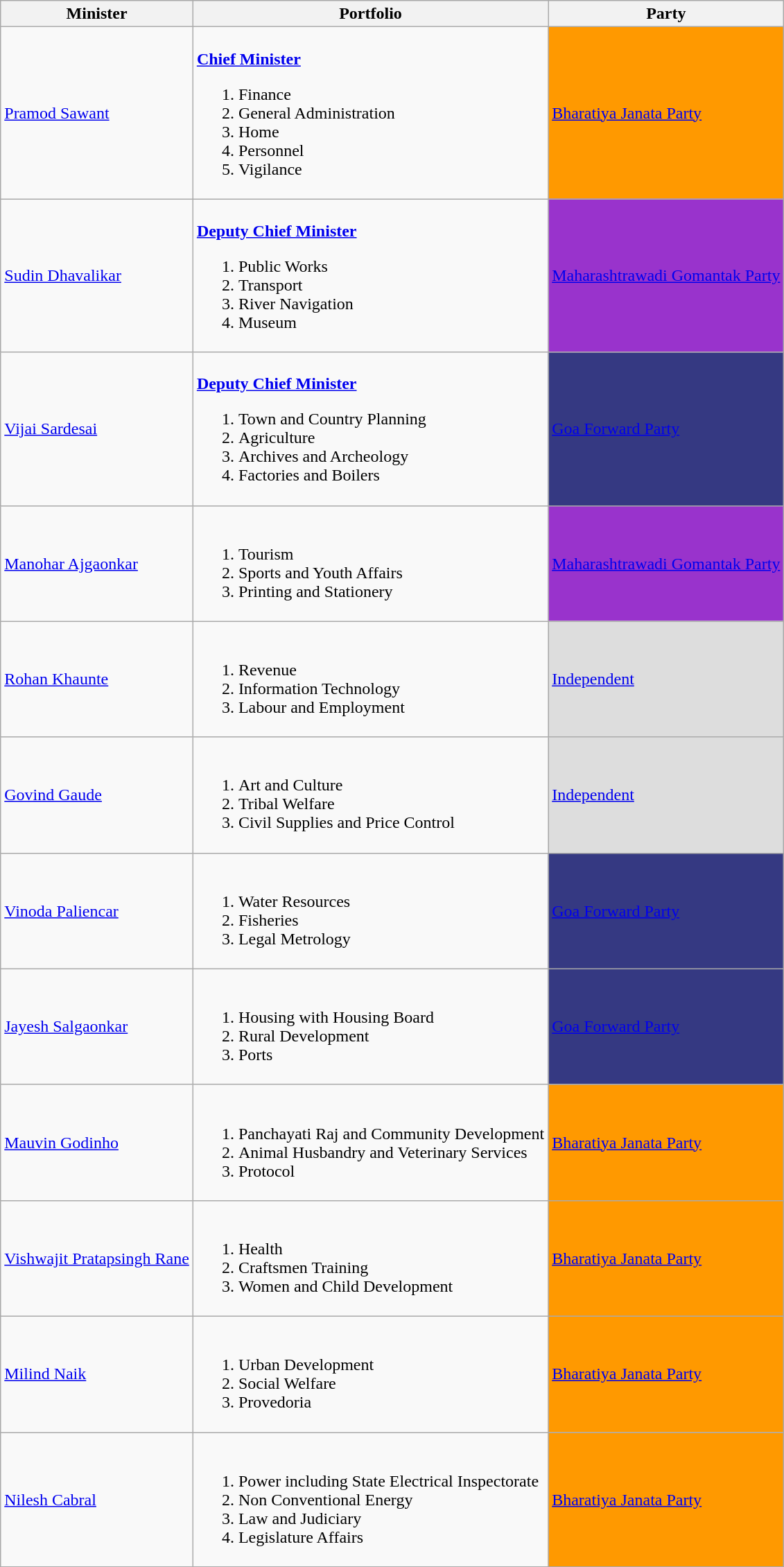<table class="wikitable sortable">
<tr>
<th>Minister</th>
<th>Portfolio</th>
<th>Party</th>
</tr>
<tr>
<td><a href='#'>Pramod Sawant</a></td>
<td><br><strong><a href='#'>Chief Minister</a></strong><ol><li>Finance</li><li>General Administration</li><li>Home</li><li>Personnel</li><li>Vigilance</li></ol></td>
<td bgcolor=#FF9900><a href='#'>Bharatiya Janata Party</a></td>
</tr>
<tr>
<td><a href='#'>Sudin Dhavalikar</a></td>
<td><br><strong><a href='#'>Deputy Chief Minister</a></strong><ol><li>Public Works</li><li>Transport</li><li>River Navigation</li><li>Museum</li></ol></td>
<td bgcolor=#9933CC><a href='#'>Maharashtrawadi Gomantak Party</a></td>
</tr>
<tr>
<td><a href='#'>Vijai Sardesai</a></td>
<td><br><strong><a href='#'>Deputy Chief Minister</a></strong><ol><li>Town and Country Planning</li><li>Agriculture</li><li>Archives and Archeology</li><li>Factories and Boilers</li></ol></td>
<td bgcolor=#353982><a href='#'>Goa Forward Party</a></td>
</tr>
<tr>
<td><a href='#'>Manohar Ajgaonkar</a></td>
<td><br><ol><li>Tourism</li><li>Sports and Youth Affairs</li><li>Printing and Stationery</li></ol></td>
<td bgcolor=#9933CC><a href='#'>Maharashtrawadi Gomantak Party</a></td>
</tr>
<tr>
<td><a href='#'>Rohan Khaunte</a></td>
<td><br><ol><li>Revenue</li><li>Information Technology</li><li>Labour and Employment</li></ol></td>
<td bgcolor=#DDDDDD><a href='#'>Independent</a></td>
</tr>
<tr>
<td><a href='#'>Govind Gaude</a></td>
<td><br><ol><li>Art and Culture</li><li>Tribal Welfare</li><li>Civil Supplies and Price Control</li></ol></td>
<td bgcolor=#DDDDDD><a href='#'>Independent</a></td>
</tr>
<tr>
<td><a href='#'>Vinoda Paliencar</a></td>
<td><br><ol><li>Water Resources</li><li>Fisheries</li><li>Legal Metrology</li></ol></td>
<td bgcolor=#353982><a href='#'>Goa Forward Party</a></td>
</tr>
<tr>
<td><a href='#'>Jayesh Salgaonkar</a></td>
<td><br><ol><li>Housing with Housing Board</li><li>Rural Development</li><li>Ports</li></ol></td>
<td bgcolor=#353982><a href='#'>Goa Forward Party</a></td>
</tr>
<tr>
<td><a href='#'>Mauvin Godinho</a></td>
<td><br><ol><li>Panchayati Raj and Community Development</li><li>Animal Husbandry and Veterinary Services</li><li>Protocol</li></ol></td>
<td bgcolor=#FF9900><a href='#'>Bharatiya Janata Party</a></td>
</tr>
<tr>
<td><a href='#'>Vishwajit Pratapsingh Rane</a></td>
<td><br><ol><li>Health</li><li>Craftsmen Training</li><li>Women and Child Development</li></ol></td>
<td bgcolor=#FF9900><a href='#'>Bharatiya Janata Party</a></td>
</tr>
<tr>
<td><a href='#'>Milind Naik</a></td>
<td><br><ol><li>Urban Development</li><li>Social Welfare</li><li>Provedoria</li></ol></td>
<td bgcolor=#FF9900><a href='#'>Bharatiya Janata Party</a></td>
</tr>
<tr>
<td><a href='#'>Nilesh Cabral</a></td>
<td><br><ol><li>Power including State Electrical Inspectorate</li><li>Non Conventional Energy</li><li>Law and Judiciary</li><li>Legislature Affairs</li></ol></td>
<td bgcolor=#FF9900><a href='#'>Bharatiya Janata Party</a></td>
</tr>
<tr>
</tr>
</table>
